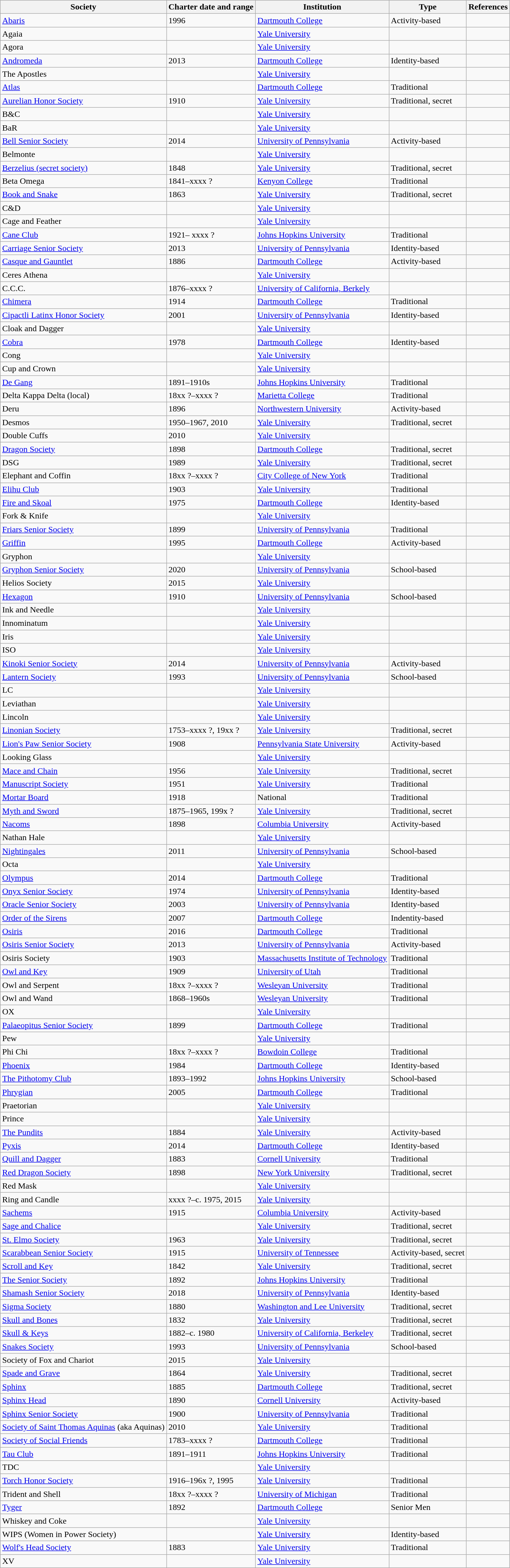<table class="wikitable sortable">
<tr>
<th>Society</th>
<th>Charter date and range</th>
<th>Institution</th>
<th>Type</th>
<th>References</th>
</tr>
<tr>
<td><a href='#'>Abaris</a></td>
<td>1996</td>
<td><a href='#'>Dartmouth College</a></td>
<td>Activity-based</td>
<td></td>
</tr>
<tr>
<td>Agaia</td>
<td></td>
<td><a href='#'>Yale University</a></td>
<td></td>
<td></td>
</tr>
<tr>
<td>Agora</td>
<td></td>
<td><a href='#'>Yale University</a></td>
<td></td>
<td></td>
</tr>
<tr>
<td><a href='#'>Andromeda</a></td>
<td>2013</td>
<td><a href='#'>Dartmouth College</a></td>
<td>Identity-based</td>
<td></td>
</tr>
<tr>
<td>The Apostles</td>
<td></td>
<td><a href='#'>Yale University</a></td>
<td></td>
<td></td>
</tr>
<tr>
<td><a href='#'>Atlas</a></td>
<td></td>
<td><a href='#'>Dartmouth College</a></td>
<td>Traditional</td>
<td></td>
</tr>
<tr>
<td><a href='#'>Aurelian Honor Society</a></td>
<td>1910</td>
<td><a href='#'>Yale University</a></td>
<td>Traditional, secret</td>
<td></td>
</tr>
<tr>
<td>B&C</td>
<td></td>
<td><a href='#'>Yale University</a></td>
<td></td>
<td></td>
</tr>
<tr>
<td>BaR</td>
<td></td>
<td><a href='#'>Yale University</a></td>
<td></td>
<td></td>
</tr>
<tr>
<td><a href='#'>Bell Senior Society</a></td>
<td>2014</td>
<td><a href='#'>University of Pennsylvania</a></td>
<td>Activity-based</td>
<td></td>
</tr>
<tr>
<td>Belmonte</td>
<td></td>
<td><a href='#'>Yale University</a></td>
<td></td>
<td></td>
</tr>
<tr>
<td><a href='#'>Berzelius (secret society)</a></td>
<td>1848</td>
<td><a href='#'>Yale University</a></td>
<td>Traditional, secret</td>
<td></td>
</tr>
<tr>
<td>Beta Omega</td>
<td>1841–xxxx ?</td>
<td><a href='#'>Kenyon College</a></td>
<td>Traditional</td>
<td></td>
</tr>
<tr>
<td><a href='#'>Book and Snake</a></td>
<td>1863</td>
<td><a href='#'>Yale University</a></td>
<td>Traditional, secret</td>
<td></td>
</tr>
<tr>
<td>C&D</td>
<td></td>
<td><a href='#'>Yale University</a></td>
<td></td>
<td></td>
</tr>
<tr>
<td>Cage and Feather</td>
<td></td>
<td><a href='#'>Yale University</a></td>
<td></td>
<td></td>
</tr>
<tr>
<td><a href='#'>Cane Club</a></td>
<td>1921– xxxx ?</td>
<td><a href='#'>Johns Hopkins University</a></td>
<td>Traditional</td>
<td></td>
</tr>
<tr>
<td><a href='#'>Carriage Senior Society</a></td>
<td>2013</td>
<td><a href='#'>University of Pennsylvania</a></td>
<td>Identity-based</td>
<td></td>
</tr>
<tr>
<td><a href='#'>Casque and Gauntlet</a></td>
<td>1886</td>
<td><a href='#'>Dartmouth College</a></td>
<td>Activity-based</td>
<td></td>
</tr>
<tr>
<td>Ceres Athena</td>
<td></td>
<td><a href='#'>Yale University</a></td>
<td></td>
<td></td>
</tr>
<tr>
<td>C.C.C.</td>
<td>1876–xxxx ?</td>
<td><a href='#'>University of California, Berkely</a></td>
<td></td>
<td></td>
</tr>
<tr>
<td><a href='#'>Chimera</a></td>
<td>1914</td>
<td><a href='#'>Dartmouth College</a></td>
<td>Traditional</td>
<td></td>
</tr>
<tr>
<td><a href='#'>Cipactli Latinx Honor Society</a></td>
<td>2001</td>
<td><a href='#'>University of Pennsylvania</a></td>
<td>Identity-based</td>
<td></td>
</tr>
<tr>
<td>Cloak and Dagger</td>
<td></td>
<td><a href='#'>Yale University</a></td>
<td></td>
<td></td>
</tr>
<tr>
<td><a href='#'>Cobra</a></td>
<td>1978</td>
<td><a href='#'>Dartmouth College</a></td>
<td>Identity-based</td>
<td></td>
</tr>
<tr>
<td>Cong</td>
<td></td>
<td><a href='#'>Yale University</a></td>
<td></td>
<td></td>
</tr>
<tr>
<td>Cup and Crown</td>
<td></td>
<td><a href='#'>Yale University</a></td>
<td></td>
<td></td>
</tr>
<tr>
<td><a href='#'>De Gang</a></td>
<td>1891–1910s</td>
<td><a href='#'>Johns Hopkins University</a></td>
<td>Traditional</td>
<td></td>
</tr>
<tr>
<td>Delta Kappa Delta (local)</td>
<td>18xx ?–xxxx ?</td>
<td><a href='#'>Marietta College</a></td>
<td>Traditional</td>
<td></td>
</tr>
<tr>
<td>Deru</td>
<td>1896</td>
<td><a href='#'>Northwestern University</a></td>
<td>Activity-based</td>
<td></td>
</tr>
<tr>
<td>Desmos</td>
<td>1950–1967, 2010</td>
<td><a href='#'>Yale University</a></td>
<td>Traditional, secret</td>
<td></td>
</tr>
<tr>
<td>Double Cuffs</td>
<td>2010</td>
<td><a href='#'>Yale University</a></td>
<td></td>
<td></td>
</tr>
<tr>
<td><a href='#'>Dragon Society</a></td>
<td>1898</td>
<td><a href='#'>Dartmouth College</a></td>
<td>Traditional, secret</td>
<td></td>
</tr>
<tr>
<td>DSG</td>
<td>1989</td>
<td><a href='#'>Yale University</a></td>
<td>Traditional, secret</td>
<td></td>
</tr>
<tr>
<td>Elephant and Coffin</td>
<td>18xx ?–xxxx ?</td>
<td><a href='#'>City College of New York</a></td>
<td>Traditional</td>
<td></td>
</tr>
<tr>
<td><a href='#'>Elihu Club</a></td>
<td>1903</td>
<td><a href='#'>Yale University</a></td>
<td>Traditional</td>
<td></td>
</tr>
<tr>
<td><a href='#'>Fire and Skoal</a></td>
<td>1975</td>
<td><a href='#'>Dartmouth College</a></td>
<td>Identity-based</td>
<td></td>
</tr>
<tr>
<td>Fork & Knife</td>
<td></td>
<td><a href='#'>Yale University</a></td>
<td></td>
<td></td>
</tr>
<tr>
<td><a href='#'>Friars Senior Society</a></td>
<td>1899</td>
<td><a href='#'>University of Pennsylvania</a></td>
<td>Traditional</td>
<td></td>
</tr>
<tr>
<td><a href='#'>Griffin</a></td>
<td>1995</td>
<td><a href='#'>Dartmouth College</a></td>
<td>Activity-based</td>
<td></td>
</tr>
<tr>
<td>Gryphon</td>
<td></td>
<td><a href='#'>Yale University</a></td>
<td></td>
<td></td>
</tr>
<tr>
<td><a href='#'>Gryphon Senior Society</a></td>
<td>2020</td>
<td><a href='#'>University of Pennsylvania</a></td>
<td>School-based</td>
<td></td>
</tr>
<tr>
<td>Helios Society</td>
<td>2015</td>
<td><a href='#'>Yale University</a></td>
<td></td>
<td></td>
</tr>
<tr>
<td><a href='#'>Hexagon</a></td>
<td>1910</td>
<td><a href='#'>University of Pennsylvania</a></td>
<td>School-based</td>
<td></td>
</tr>
<tr>
<td>Ink and Needle</td>
<td></td>
<td><a href='#'>Yale University</a></td>
<td></td>
<td></td>
</tr>
<tr>
<td>Innominatum</td>
<td></td>
<td><a href='#'>Yale University</a></td>
<td></td>
<td></td>
</tr>
<tr>
<td>Iris</td>
<td></td>
<td><a href='#'>Yale University</a></td>
<td></td>
<td></td>
</tr>
<tr>
<td>ISO</td>
<td></td>
<td><a href='#'>Yale University</a></td>
<td></td>
<td></td>
</tr>
<tr>
<td><a href='#'>Kinoki Senior Society</a></td>
<td>2014</td>
<td><a href='#'>University of Pennsylvania</a></td>
<td>Activity-based</td>
<td></td>
</tr>
<tr>
<td><a href='#'>Lantern Society</a></td>
<td>1993</td>
<td><a href='#'>University of Pennsylvania</a></td>
<td>School-based</td>
<td></td>
</tr>
<tr>
<td>LC</td>
<td></td>
<td><a href='#'>Yale University</a></td>
<td></td>
<td></td>
</tr>
<tr>
<td>Leviathan</td>
<td></td>
<td><a href='#'>Yale University</a></td>
<td></td>
<td></td>
</tr>
<tr>
<td>Lincoln</td>
<td></td>
<td><a href='#'>Yale University</a></td>
<td></td>
<td></td>
</tr>
<tr>
<td><a href='#'>Linonian Society</a></td>
<td>1753–xxxx ?, 19xx ?</td>
<td><a href='#'>Yale University</a></td>
<td>Traditional, secret</td>
<td></td>
</tr>
<tr>
<td><a href='#'>Lion's Paw Senior Society</a></td>
<td>1908</td>
<td><a href='#'>Pennsylvania State University</a></td>
<td>Activity-based</td>
<td></td>
</tr>
<tr>
<td>Looking Glass</td>
<td></td>
<td><a href='#'>Yale University</a></td>
<td></td>
<td></td>
</tr>
<tr>
<td><a href='#'>Mace and Chain</a></td>
<td>1956</td>
<td><a href='#'>Yale University</a></td>
<td>Traditional, secret</td>
<td></td>
</tr>
<tr>
<td><a href='#'>Manuscript Society</a></td>
<td>1951</td>
<td><a href='#'>Yale University</a></td>
<td>Traditional</td>
<td></td>
</tr>
<tr>
<td><a href='#'>Mortar Board</a></td>
<td>1918</td>
<td>National</td>
<td>Traditional</td>
<td></td>
</tr>
<tr>
<td><a href='#'>Myth and Sword</a></td>
<td>1875–1965, 199x ?</td>
<td><a href='#'>Yale University</a></td>
<td>Traditional, secret</td>
<td></td>
</tr>
<tr>
<td><a href='#'>Nacoms</a></td>
<td>1898</td>
<td><a href='#'>Columbia University</a></td>
<td>Activity-based</td>
<td></td>
</tr>
<tr>
<td>Nathan Hale</td>
<td></td>
<td><a href='#'>Yale University</a></td>
<td></td>
<td></td>
</tr>
<tr>
<td><a href='#'>Nightingales</a></td>
<td>2011</td>
<td><a href='#'>University of Pennsylvania</a></td>
<td>School-based</td>
<td></td>
</tr>
<tr>
<td>Octa</td>
<td></td>
<td><a href='#'>Yale University</a></td>
<td></td>
<td></td>
</tr>
<tr>
<td><a href='#'>Olympus</a></td>
<td>2014</td>
<td><a href='#'>Dartmouth College</a></td>
<td>Traditional</td>
<td></td>
</tr>
<tr>
<td><a href='#'>Onyx Senior Society</a></td>
<td>1974</td>
<td><a href='#'>University of Pennsylvania</a></td>
<td>Identity-based</td>
<td></td>
</tr>
<tr>
<td><a href='#'>Oracle Senior Society</a></td>
<td>2003</td>
<td><a href='#'>University of Pennsylvania</a></td>
<td>Identity-based</td>
<td></td>
</tr>
<tr>
<td><a href='#'>Order of the Sirens</a></td>
<td>2007</td>
<td><a href='#'>Dartmouth College</a></td>
<td>Indentity-based</td>
<td></td>
</tr>
<tr>
<td><a href='#'>Osiris</a></td>
<td>2016</td>
<td><a href='#'>Dartmouth College</a></td>
<td>Traditional</td>
<td></td>
</tr>
<tr>
<td><a href='#'>Osiris Senior Society</a></td>
<td>2013</td>
<td><a href='#'>University of Pennsylvania</a></td>
<td>Activity-based</td>
<td></td>
</tr>
<tr>
<td>Osiris Society</td>
<td>1903</td>
<td><a href='#'>Massachusetts Institute of Technology</a></td>
<td>Traditional</td>
<td></td>
</tr>
<tr>
<td><a href='#'>Owl and Key</a></td>
<td>1909</td>
<td><a href='#'>University of Utah</a></td>
<td>Traditional</td>
<td></td>
</tr>
<tr>
<td>Owl and Serpent</td>
<td>18xx ?–xxxx ?</td>
<td><a href='#'>Wesleyan University</a></td>
<td>Traditional</td>
<td></td>
</tr>
<tr>
<td>Owl and Wand</td>
<td>1868–1960s</td>
<td><a href='#'>Wesleyan University</a></td>
<td>Traditional</td>
<td></td>
</tr>
<tr>
<td>OX</td>
<td></td>
<td><a href='#'>Yale University</a></td>
<td></td>
<td></td>
</tr>
<tr>
<td><a href='#'>Palaeopitus Senior Society</a></td>
<td>1899</td>
<td><a href='#'>Dartmouth College</a></td>
<td>Traditional</td>
<td></td>
</tr>
<tr>
<td>Pew</td>
<td></td>
<td><a href='#'>Yale University</a></td>
<td></td>
<td></td>
</tr>
<tr>
<td>Phi Chi</td>
<td>18xx ?–xxxx ?</td>
<td><a href='#'>Bowdoin College</a></td>
<td>Traditional</td>
<td></td>
</tr>
<tr>
<td><a href='#'>Phoenix</a></td>
<td>1984</td>
<td><a href='#'>Dartmouth College</a></td>
<td>Identity-based</td>
<td></td>
</tr>
<tr>
<td><a href='#'>The Pithotomy Club</a></td>
<td>1893–1992</td>
<td><a href='#'>Johns Hopkins University</a></td>
<td>School-based</td>
<td></td>
</tr>
<tr>
<td><a href='#'>Phrygian</a></td>
<td>2005</td>
<td><a href='#'>Dartmouth College</a></td>
<td>Traditional</td>
<td></td>
</tr>
<tr>
<td>Praetorian</td>
<td></td>
<td><a href='#'>Yale University</a></td>
<td></td>
<td></td>
</tr>
<tr>
<td>Prince</td>
<td></td>
<td><a href='#'>Yale University</a></td>
<td></td>
<td></td>
</tr>
<tr>
<td><a href='#'>The Pundits</a></td>
<td>1884</td>
<td><a href='#'>Yale University</a></td>
<td>Activity-based</td>
<td></td>
</tr>
<tr>
<td><a href='#'>Pyxis</a></td>
<td>2014</td>
<td><a href='#'>Dartmouth College</a></td>
<td>Identity-based</td>
<td></td>
</tr>
<tr>
<td><a href='#'>Quill and Dagger</a></td>
<td>1883</td>
<td><a href='#'>Cornell University</a></td>
<td>Traditional</td>
<td></td>
</tr>
<tr>
<td><a href='#'>Red Dragon Society</a></td>
<td>1898</td>
<td><a href='#'>New York University</a></td>
<td>Traditional, secret</td>
<td></td>
</tr>
<tr>
<td>Red Mask</td>
<td></td>
<td><a href='#'>Yale University</a></td>
<td></td>
<td></td>
</tr>
<tr>
<td>Ring and Candle</td>
<td>xxxx ?–c. 1975, 2015</td>
<td><a href='#'>Yale University</a></td>
<td></td>
<td></td>
</tr>
<tr>
<td><a href='#'>Sachems</a></td>
<td>1915</td>
<td><a href='#'>Columbia University</a></td>
<td>Activity-based</td>
<td></td>
</tr>
<tr>
<td><a href='#'>Sage and Chalice</a></td>
<td></td>
<td><a href='#'>Yale University</a></td>
<td>Traditional, secret</td>
<td></td>
</tr>
<tr>
<td><a href='#'>St. Elmo Society</a></td>
<td>1963</td>
<td><a href='#'>Yale University</a></td>
<td>Traditional, secret</td>
<td></td>
</tr>
<tr>
<td><a href='#'>Scarabbean Senior Society</a></td>
<td>1915</td>
<td><a href='#'>University of Tennessee</a></td>
<td>Activity-based, secret</td>
<td></td>
</tr>
<tr>
<td><a href='#'>Scroll and Key</a></td>
<td>1842</td>
<td><a href='#'>Yale University</a></td>
<td>Traditional, secret</td>
<td></td>
</tr>
<tr>
<td><a href='#'>The Senior Society</a></td>
<td>1892</td>
<td><a href='#'>Johns Hopkins University</a></td>
<td>Traditional</td>
<td></td>
</tr>
<tr>
<td><a href='#'>Shamash Senior Society</a></td>
<td>2018</td>
<td><a href='#'>University of Pennsylvania</a></td>
<td>Identity-based</td>
<td></td>
</tr>
<tr>
<td><a href='#'>Sigma Society</a></td>
<td>1880</td>
<td><a href='#'>Washington and Lee University</a></td>
<td>Traditional, secret</td>
<td></td>
</tr>
<tr>
<td><a href='#'>Skull and Bones</a></td>
<td>1832</td>
<td><a href='#'>Yale University</a></td>
<td>Traditional, secret</td>
<td></td>
</tr>
<tr>
<td><a href='#'>Skull & Keys</a></td>
<td>1882–c. 1980</td>
<td><a href='#'>University of California, Berkeley</a></td>
<td>Traditional, secret</td>
<td></td>
</tr>
<tr>
<td><a href='#'>Snakes Society</a></td>
<td>1993</td>
<td><a href='#'>University of Pennsylvania</a></td>
<td>School-based</td>
<td></td>
</tr>
<tr>
<td>Society of Fox and Chariot</td>
<td>2015</td>
<td><a href='#'>Yale University</a></td>
<td></td>
<td></td>
</tr>
<tr>
<td><a href='#'>Spade and Grave</a></td>
<td>1864</td>
<td><a href='#'>Yale University</a></td>
<td>Traditional, secret</td>
<td></td>
</tr>
<tr>
<td><a href='#'>Sphinx</a></td>
<td>1885</td>
<td><a href='#'>Dartmouth College</a></td>
<td>Traditional, secret</td>
<td></td>
</tr>
<tr>
<td><a href='#'>Sphinx Head</a></td>
<td>1890</td>
<td><a href='#'>Cornell University</a></td>
<td>Activity-based</td>
<td></td>
</tr>
<tr>
<td><a href='#'>Sphinx Senior Society</a></td>
<td>1900</td>
<td><a href='#'>University of Pennsylvania</a></td>
<td>Traditional</td>
<td></td>
</tr>
<tr>
<td><a href='#'>Society of Saint Thomas Aquinas</a> (aka Aquinas)</td>
<td>2010</td>
<td><a href='#'>Yale University</a></td>
<td>Traditional</td>
<td></td>
</tr>
<tr>
<td><a href='#'>Society of Social Friends</a></td>
<td>1783–xxxx ?</td>
<td><a href='#'>Dartmouth College</a></td>
<td>Traditional</td>
<td></td>
</tr>
<tr>
<td><a href='#'>Tau Club</a></td>
<td>1891–1911</td>
<td><a href='#'>Johns Hopkins University</a></td>
<td>Traditional</td>
<td></td>
</tr>
<tr>
<td>TDC</td>
<td></td>
<td><a href='#'>Yale University</a></td>
<td></td>
<td></td>
</tr>
<tr>
<td><a href='#'>Torch Honor Society</a></td>
<td>1916–196x ?, 1995</td>
<td><a href='#'>Yale University</a></td>
<td>Traditional</td>
<td></td>
</tr>
<tr>
<td>Trident and Shell</td>
<td>18xx ?–xxxx ?</td>
<td><a href='#'>University of Michigan</a></td>
<td>Traditional</td>
<td></td>
</tr>
<tr>
<td><a href='#'>Tyger</a></td>
<td>1892</td>
<td><a href='#'>Dartmouth College</a></td>
<td>Senior Men</td>
<td></td>
</tr>
<tr>
<td>Whiskey and Coke</td>
<td></td>
<td><a href='#'>Yale University</a></td>
<td></td>
<td></td>
</tr>
<tr>
<td>WIPS (Women in Power Society)</td>
<td></td>
<td><a href='#'>Yale University</a></td>
<td>Identity-based</td>
<td></td>
</tr>
<tr>
<td><a href='#'>Wolf's Head Society</a></td>
<td>1883</td>
<td><a href='#'>Yale University</a></td>
<td>Traditional</td>
<td></td>
</tr>
<tr>
<td>XV</td>
<td></td>
<td><a href='#'>Yale University</a></td>
<td></td>
<td></td>
</tr>
</table>
